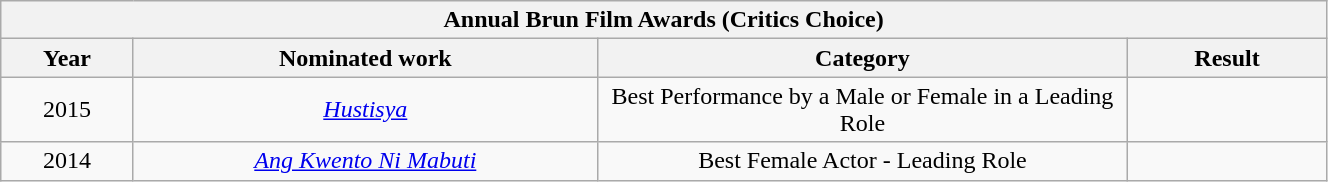<table width="70%" class="wikitable sortable">
<tr>
<th colspan="4" align="center"><strong>Annual Brun Film Awards (Critics Choice)</strong></th>
</tr>
<tr>
<th width="10%">Year</th>
<th width="35%">Nominated work</th>
<th width="40%">Category</th>
<th width="15%">Result</th>
</tr>
<tr>
<td align="center">2015</td>
<td align="center"><em><a href='#'>Hustisya</a></em></td>
<td align="center">Best Performance by a Male or Female in a Leading Role</td>
<td></td>
</tr>
<tr>
<td align="center">2014</td>
<td align="center"><em><a href='#'>Ang Kwento Ni Mabuti</a></em></td>
<td align="center">Best Female Actor - Leading Role</td>
<td></td>
</tr>
</table>
